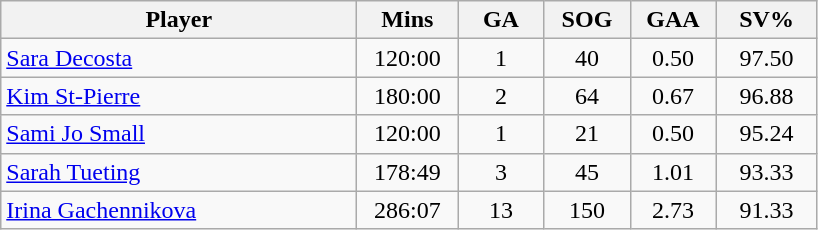<table class="wikitable sortable" style="text-align:center;">
<tr>
<th width="230px">Player</th>
<th width="60px">Mins</th>
<th width="50px">GA</th>
<th width="50px">SOG</th>
<th width="50px">GAA</th>
<th width="60px">SV%</th>
</tr>
<tr align=center>
<td align=left> <a href='#'>Sara Decosta</a></td>
<td>120:00</td>
<td>1</td>
<td>40</td>
<td>0.50</td>
<td>97.50</td>
</tr>
<tr align=center>
<td align=left> <a href='#'>Kim St-Pierre</a></td>
<td>180:00</td>
<td>2</td>
<td>64</td>
<td>0.67</td>
<td>96.88</td>
</tr>
<tr align=center>
<td align=left> <a href='#'>Sami Jo Small</a></td>
<td>120:00</td>
<td>1</td>
<td>21</td>
<td>0.50</td>
<td>95.24</td>
</tr>
<tr align=center>
<td align=left> <a href='#'>Sarah Tueting</a></td>
<td>178:49</td>
<td>3</td>
<td>45</td>
<td>1.01</td>
<td>93.33</td>
</tr>
<tr align=center>
<td align=left> <a href='#'>Irina Gachennikova</a></td>
<td>286:07</td>
<td>13</td>
<td>150</td>
<td>2.73</td>
<td>91.33</td>
</tr>
</table>
